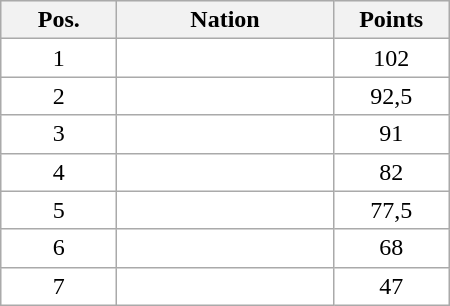<table class="wikitable gauche" cellspacing="1" cellpadding="2"  width="300px">
<tr style="background:#efefef" align="center">
<th width="70px">Pos.</th>
<th>Nation</th>
<th width="70px">Points</th>
</tr>
<tr align="center" valign="top" bgcolor="#FFFFFF">
<td>1</td>
<td align="left"></td>
<td>102</td>
</tr>
<tr align="center" valign="top" bgcolor="#FFFFFF">
<td>2</td>
<td align="left"></td>
<td>92,5</td>
</tr>
<tr align="center" valign="top" bgcolor="#FFFFFF">
<td>3</td>
<td align="left"></td>
<td>91</td>
</tr>
<tr align="center" valign="top" bgcolor="#FFFFFF">
<td>4</td>
<td align="left"></td>
<td>82</td>
</tr>
<tr align="center" valign="top" bgcolor="#FFFFFF">
<td>5</td>
<td align="left"></td>
<td>77,5</td>
</tr>
<tr align="center" valign="top"  bgcolor="#FFFFFF">
<td>6</td>
<td align="left"></td>
<td>68</td>
</tr>
<tr align="center" valign="top" bgcolor="#FFFFFF">
<td>7</td>
<td align="left"></td>
<td>47</td>
</tr>
</table>
